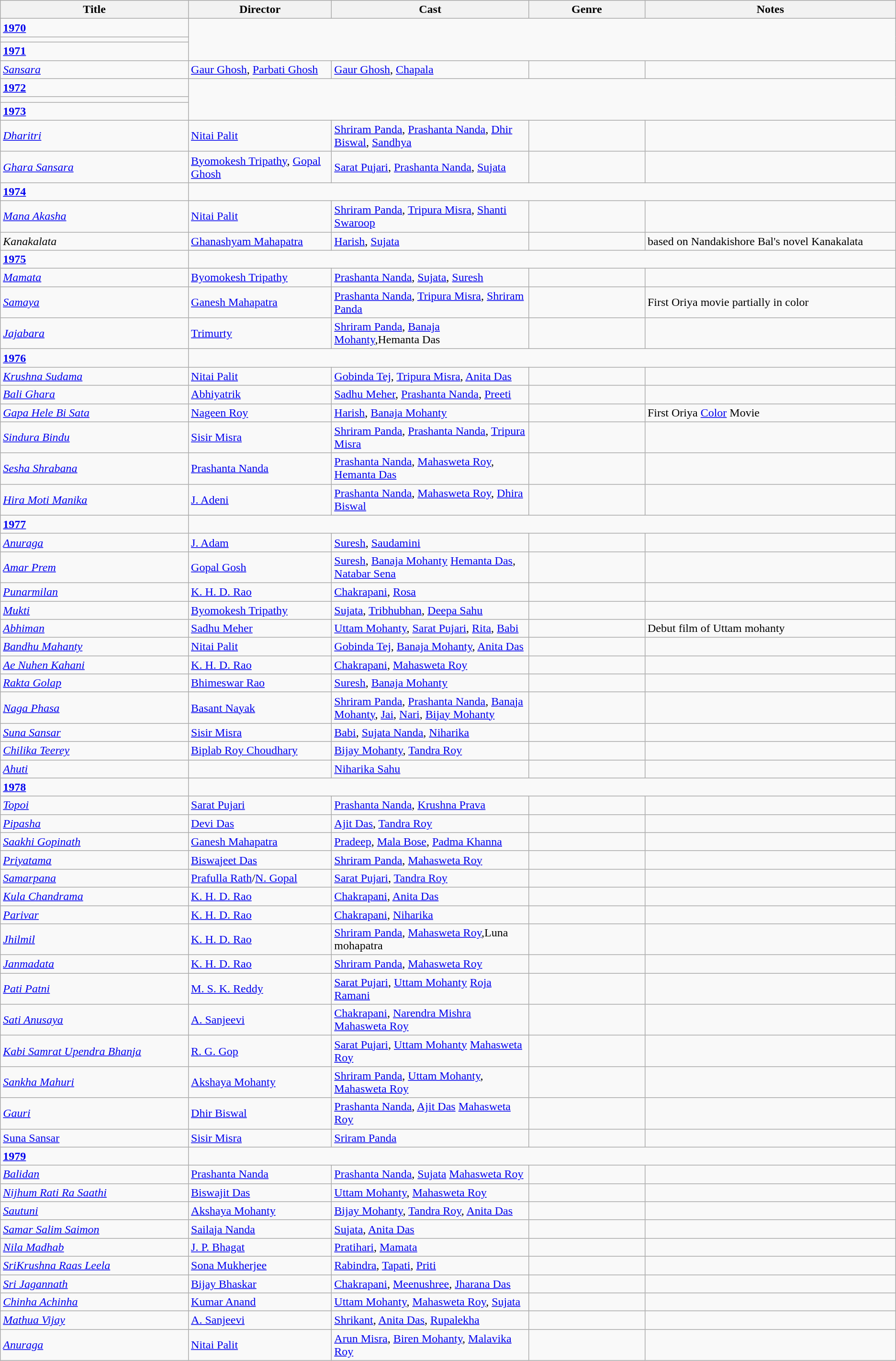<table class="wikitable">
<tr>
<th style="width:21%;">Title</th>
<th style="width:16%;">Director</th>
<th style="width:22%;">Cast</th>
<th style="width:13%;">Genre</th>
<th style="width:28%;">Notes</th>
</tr>
<tr>
<td><strong><a href='#'>1970</a></strong></td>
</tr>
<tr>
<td></td>
</tr>
<tr>
<td><strong><a href='#'>1971</a></strong></td>
</tr>
<tr>
<td><em><a href='#'>Sansara</a></em></td>
<td><a href='#'>Gaur Ghosh</a>, <a href='#'>Parbati Ghosh</a></td>
<td><a href='#'>Gaur Ghosh</a>, <a href='#'>Chapala</a></td>
<td></td>
<td></td>
</tr>
<tr>
<td><strong><a href='#'>1972</a></strong></td>
</tr>
<tr>
<td></td>
</tr>
<tr>
<td><strong><a href='#'>1973</a></strong></td>
</tr>
<tr>
<td><em><a href='#'>Dharitri</a></em></td>
<td><a href='#'>Nitai Palit</a></td>
<td><a href='#'>Shriram Panda</a>, <a href='#'>Prashanta Nanda</a>, <a href='#'>Dhir Biswal</a>, <a href='#'>Sandhya</a></td>
<td></td>
<td></td>
</tr>
<tr>
<td><em><a href='#'>Ghara Sansara</a></em></td>
<td><a href='#'>Byomokesh Tripathy</a>, <a href='#'>Gopal Ghosh</a></td>
<td><a href='#'>Sarat Pujari</a>, <a href='#'>Prashanta Nanda</a>, <a href='#'>Sujata</a></td>
<td></td>
<td></td>
</tr>
<tr>
<td><strong><a href='#'>1974</a></strong></td>
</tr>
<tr>
<td><em><a href='#'>Mana Akasha</a></em></td>
<td><a href='#'>Nitai Palit</a></td>
<td><a href='#'>Shriram Panda</a>, <a href='#'>Tripura Misra</a>, <a href='#'>Shanti Swaroop</a></td>
<td></td>
<td></td>
</tr>
<tr>
<td><em>Kanakalata</em></td>
<td><a href='#'>Ghanashyam Mahapatra</a></td>
<td><a href='#'>Harish</a>, <a href='#'>Sujata</a></td>
<td></td>
<td>based on Nandakishore Bal's novel Kanakalata</td>
</tr>
<tr>
<td><strong><a href='#'>1975</a></strong></td>
</tr>
<tr>
<td><em><a href='#'>Mamata</a></em></td>
<td><a href='#'>Byomokesh Tripathy</a></td>
<td><a href='#'>Prashanta Nanda</a>, <a href='#'>Sujata</a>, <a href='#'>Suresh</a></td>
<td></td>
<td></td>
</tr>
<tr>
<td><em><a href='#'>Samaya</a></em></td>
<td><a href='#'>Ganesh Mahapatra</a></td>
<td><a href='#'>Prashanta Nanda</a>, <a href='#'>Tripura Misra</a>, <a href='#'>Shriram Panda</a></td>
<td></td>
<td>First Oriya movie partially in color</td>
</tr>
<tr>
<td><em><a href='#'>Jajabara</a></em></td>
<td><a href='#'>Trimurty</a></td>
<td><a href='#'>Shriram Panda</a>, <a href='#'>Banaja Mohanty</a>,Hemanta Das</td>
<td></td>
<td></td>
</tr>
<tr>
<td><strong><a href='#'>1976</a></strong></td>
</tr>
<tr>
<td><em><a href='#'>Krushna Sudama</a></em></td>
<td><a href='#'>Nitai Palit</a></td>
<td><a href='#'>Gobinda Tej</a>, <a href='#'>Tripura Misra</a>, <a href='#'>Anita Das</a></td>
<td></td>
<td></td>
</tr>
<tr>
<td><em><a href='#'>Bali Ghara</a></em></td>
<td><a href='#'>Abhiyatrik</a></td>
<td><a href='#'>Sadhu Meher</a>, <a href='#'>Prashanta Nanda</a>, <a href='#'>Preeti</a></td>
<td></td>
<td></td>
</tr>
<tr>
<td><em><a href='#'>Gapa Hele Bi Sata</a></em></td>
<td><a href='#'>Nageen Roy</a></td>
<td><a href='#'>Harish</a>, <a href='#'>Banaja Mohanty</a></td>
<td></td>
<td>First Oriya <a href='#'>Color</a> Movie</td>
</tr>
<tr>
<td><em><a href='#'>Sindura Bindu</a></em></td>
<td><a href='#'>Sisir Misra</a></td>
<td><a href='#'>Shriram Panda</a>, <a href='#'>Prashanta Nanda</a>, <a href='#'>Tripura Misra</a></td>
<td></td>
<td></td>
</tr>
<tr>
<td><em><a href='#'>Sesha Shrabana</a></em></td>
<td><a href='#'>Prashanta Nanda</a></td>
<td><a href='#'>Prashanta Nanda</a>, <a href='#'>Mahasweta Roy</a>, <a href='#'>Hemanta Das</a></td>
<td></td>
<td></td>
</tr>
<tr>
<td><em><a href='#'>Hira Moti Manika</a></em></td>
<td><a href='#'>J. Adeni</a></td>
<td><a href='#'>Prashanta Nanda</a>, <a href='#'>Mahasweta Roy</a>, <a href='#'>Dhira Biswal</a></td>
<td></td>
<td></td>
</tr>
<tr>
<td><strong><a href='#'>1977</a></strong></td>
</tr>
<tr>
<td><em><a href='#'>Anuraga</a></em></td>
<td><a href='#'>J. Adam</a></td>
<td><a href='#'>Suresh</a>, <a href='#'>Saudamini</a></td>
<td></td>
<td></td>
</tr>
<tr>
<td><em><a href='#'>Amar Prem</a></em></td>
<td><a href='#'>Gopal Gosh</a></td>
<td><a href='#'>Suresh</a>, <a href='#'>Banaja Mohanty</a> <a href='#'>Hemanta Das</a>, <a href='#'>Natabar Sena</a></td>
<td></td>
<td></td>
</tr>
<tr>
<td><em><a href='#'>Punarmilan</a></em></td>
<td><a href='#'>K. H. D. Rao</a></td>
<td><a href='#'>Chakrapani</a>, <a href='#'>Rosa</a></td>
<td></td>
<td></td>
</tr>
<tr>
<td><em><a href='#'>Mukti</a></em></td>
<td><a href='#'>Byomokesh Tripathy</a></td>
<td><a href='#'>Sujata</a>, <a href='#'>Tribhubhan</a>, <a href='#'>Deepa Sahu</a></td>
<td></td>
<td></td>
</tr>
<tr>
<td><em><a href='#'>Abhiman</a></em></td>
<td><a href='#'>Sadhu Meher</a></td>
<td><a href='#'>Uttam Mohanty</a>, <a href='#'>Sarat Pujari</a>, <a href='#'>Rita</a>, <a href='#'>Babi</a></td>
<td></td>
<td>Debut film of Uttam mohanty</td>
</tr>
<tr>
<td><em><a href='#'>Bandhu Mahanty</a></em></td>
<td><a href='#'>Nitai Palit</a></td>
<td><a href='#'>Gobinda Tej</a>, <a href='#'>Banaja Mohanty</a>, <a href='#'>Anita Das</a></td>
<td></td>
<td></td>
</tr>
<tr>
<td><em><a href='#'>Ae Nuhen Kahani</a></em></td>
<td><a href='#'>K. H. D. Rao</a></td>
<td><a href='#'>Chakrapani</a>, <a href='#'>Mahasweta Roy</a></td>
<td></td>
<td></td>
</tr>
<tr>
<td><em><a href='#'>Rakta Golap</a></em></td>
<td><a href='#'>Bhimeswar Rao</a></td>
<td><a href='#'>Suresh</a>, <a href='#'>Banaja Mohanty</a></td>
<td></td>
<td></td>
</tr>
<tr>
<td><em><a href='#'>Naga Phasa</a></em></td>
<td><a href='#'>Basant Nayak</a></td>
<td><a href='#'>Shriram Panda</a>, <a href='#'>Prashanta Nanda</a>, <a href='#'>Banaja Mohanty</a>, <a href='#'>Jai</a>, <a href='#'>Nari</a>, <a href='#'>Bijay Mohanty</a></td>
<td></td>
<td></td>
</tr>
<tr>
<td><em><a href='#'>Suna Sansar</a></em></td>
<td><a href='#'>Sisir Misra</a></td>
<td><a href='#'>Babi</a>, <a href='#'>Sujata Nanda</a>, <a href='#'>Niharika</a></td>
<td></td>
<td></td>
</tr>
<tr>
<td><em><a href='#'>Chilika Teerey</a></em></td>
<td><a href='#'>Biplab Roy Choudhary</a></td>
<td><a href='#'>Bijay Mohanty</a>, <a href='#'>Tandra Roy</a></td>
<td></td>
<td></td>
</tr>
<tr>
<td><em><a href='#'>Ahuti</a></em></td>
<td></td>
<td><a href='#'>Niharika Sahu</a></td>
<td></td>
<td></td>
</tr>
<tr>
<td><strong><a href='#'>1978</a></strong></td>
</tr>
<tr>
<td><em><a href='#'>Topoi</a></em></td>
<td><a href='#'>Sarat Pujari</a></td>
<td><a href='#'>Prashanta Nanda</a>, <a href='#'>Krushna Prava</a></td>
<td></td>
<td></td>
</tr>
<tr>
<td><em><a href='#'>Pipasha</a></em></td>
<td><a href='#'>Devi Das</a></td>
<td><a href='#'>Ajit Das</a>, <a href='#'>Tandra Roy</a></td>
<td></td>
<td></td>
</tr>
<tr>
<td><em><a href='#'>Saakhi Gopinath</a></em></td>
<td><a href='#'>Ganesh Mahapatra</a></td>
<td><a href='#'>Pradeep</a>, <a href='#'>Mala Bose</a>, <a href='#'>Padma Khanna</a></td>
<td></td>
<td></td>
</tr>
<tr>
<td><em><a href='#'>Priyatama</a></em></td>
<td><a href='#'>Biswajeet Das</a></td>
<td><a href='#'>Shriram Panda</a>, <a href='#'>Mahasweta Roy</a></td>
<td></td>
<td></td>
</tr>
<tr>
<td><em><a href='#'>Samarpana</a></em></td>
<td><a href='#'>Prafulla Rath</a>/<a href='#'>N. Gopal</a></td>
<td><a href='#'>Sarat Pujari</a>, <a href='#'>Tandra Roy</a></td>
<td></td>
<td></td>
</tr>
<tr>
<td><em><a href='#'>Kula Chandrama</a></em></td>
<td><a href='#'>K. H. D. Rao</a></td>
<td><a href='#'>Chakrapani</a>, <a href='#'>Anita Das</a></td>
<td></td>
<td></td>
</tr>
<tr>
<td><em><a href='#'>Parivar</a></em></td>
<td><a href='#'>K. H. D. Rao</a></td>
<td><a href='#'>Chakrapani</a>, <a href='#'>Niharika</a></td>
<td></td>
<td></td>
</tr>
<tr>
<td><em><a href='#'>Jhilmil</a></em></td>
<td><a href='#'>K. H. D. Rao</a></td>
<td><a href='#'>Shriram Panda</a>, <a href='#'>Mahasweta Roy</a>,Luna mohapatra</td>
<td></td>
<td></td>
</tr>
<tr>
<td><em><a href='#'>Janmadata</a></em></td>
<td><a href='#'>K. H. D. Rao</a></td>
<td><a href='#'>Shriram Panda</a>, <a href='#'>Mahasweta Roy</a></td>
<td></td>
<td></td>
</tr>
<tr>
<td><em><a href='#'>Pati Patni</a></em></td>
<td><a href='#'>M. S. K. Reddy</a></td>
<td><a href='#'>Sarat Pujari</a>, <a href='#'>Uttam Mohanty</a> <a href='#'>Roja Ramani</a></td>
<td></td>
<td></td>
</tr>
<tr>
<td><em><a href='#'>Sati Anusaya</a></em></td>
<td><a href='#'>A. Sanjeevi</a></td>
<td><a href='#'>Chakrapani</a>, <a href='#'>Narendra Mishra</a> <a href='#'>Mahasweta Roy</a></td>
<td></td>
<td></td>
</tr>
<tr>
<td><em><a href='#'>Kabi Samrat Upendra Bhanja</a></em></td>
<td><a href='#'>R. G. Gop</a></td>
<td><a href='#'>Sarat Pujari</a>, <a href='#'>Uttam Mohanty</a> <a href='#'>Mahasweta Roy</a></td>
<td></td>
<td></td>
</tr>
<tr>
<td><em><a href='#'>Sankha Mahuri</a></em></td>
<td><a href='#'>Akshaya Mohanty</a></td>
<td><a href='#'>Shriram Panda</a>, <a href='#'>Uttam Mohanty</a>, <a href='#'>Mahasweta Roy</a></td>
<td></td>
<td></td>
</tr>
<tr>
<td><em><a href='#'>Gauri</a></em></td>
<td><a href='#'>Dhir Biswal</a></td>
<td><a href='#'>Prashanta Nanda</a>, <a href='#'>Ajit Das</a> <a href='#'>Mahasweta Roy</a></td>
<td></td>
<td></td>
</tr>
<tr>
<td><a href='#'>Suna Sansar</a></td>
<td><a href='#'>Sisir Misra</a></td>
<td><a href='#'>Sriram Panda</a></td>
<td></td>
<td></td>
</tr>
<tr>
<td><strong><a href='#'>1979</a></strong></td>
</tr>
<tr>
<td><em><a href='#'>Balidan</a></em></td>
<td><a href='#'>Prashanta Nanda</a></td>
<td><a href='#'>Prashanta Nanda</a>, <a href='#'>Sujata</a> <a href='#'>Mahasweta Roy</a></td>
<td></td>
<td></td>
</tr>
<tr>
<td><em><a href='#'>Nijhum Rati Ra Saathi</a></em></td>
<td><a href='#'>Biswajit Das</a></td>
<td><a href='#'>Uttam Mohanty</a>, <a href='#'>Mahasweta Roy</a></td>
<td></td>
<td></td>
</tr>
<tr>
<td><em><a href='#'>Sautuni</a></em></td>
<td><a href='#'>Akshaya Mohanty</a></td>
<td><a href='#'>Bijay Mohanty</a>, <a href='#'>Tandra Roy</a>, <a href='#'>Anita Das</a></td>
<td></td>
<td></td>
</tr>
<tr>
<td><em><a href='#'>Samar Salim Saimon</a></em></td>
<td><a href='#'>Sailaja Nanda</a></td>
<td><a href='#'>Sujata</a>, <a href='#'>Anita Das</a></td>
<td></td>
<td></td>
</tr>
<tr>
<td><em><a href='#'>Nila Madhab</a></em></td>
<td><a href='#'>J. P. Bhagat</a></td>
<td><a href='#'>Pratihari</a>, <a href='#'>Mamata</a></td>
<td></td>
<td></td>
</tr>
<tr>
<td><em><a href='#'>SriKrushna Raas Leela</a></em></td>
<td><a href='#'>Sona Mukherjee</a></td>
<td><a href='#'>Rabindra</a>, <a href='#'>Tapati</a>, <a href='#'>Priti</a></td>
<td></td>
<td></td>
</tr>
<tr>
<td><em><a href='#'>Sri Jagannath</a></em></td>
<td><a href='#'>Bijay Bhaskar</a></td>
<td><a href='#'>Chakrapani</a>, <a href='#'>Meenushree</a>, <a href='#'>Jharana Das</a></td>
<td></td>
<td></td>
</tr>
<tr>
<td><em><a href='#'>Chinha Achinha</a></em></td>
<td><a href='#'>Kumar Anand</a></td>
<td><a href='#'>Uttam Mohanty</a>, <a href='#'>Mahasweta Roy</a>, <a href='#'>Sujata</a></td>
<td></td>
<td></td>
</tr>
<tr>
<td><em><a href='#'>Mathua Vijay</a></em></td>
<td><a href='#'>A. Sanjeevi</a></td>
<td><a href='#'>Shrikant</a>, <a href='#'>Anita Das</a>, <a href='#'>Rupalekha</a></td>
<td></td>
<td></td>
</tr>
<tr>
<td><em><a href='#'>Anuraga</a></em></td>
<td><a href='#'>Nitai Palit</a></td>
<td><a href='#'>Arun Misra</a>, <a href='#'>Biren Mohanty</a>, <a href='#'>Malavika Roy</a></td>
<td></td>
<td></td>
</tr>
</table>
